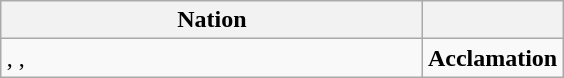<table class="wikitable" style="margin: 0 auto;text-align: left">
<tr>
<th width=75%>Nation</th>
<th></th>
</tr>
<tr>
<td>, , </td>
<td><strong>Acclamation</strong></td>
</tr>
</table>
